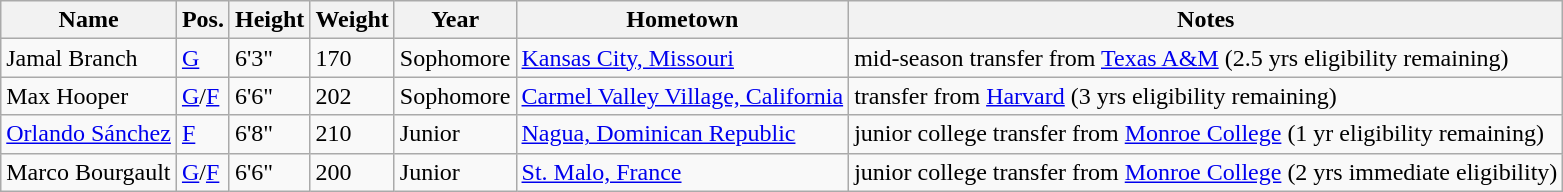<table class="wikitable sortable" border="1">
<tr>
<th>Name</th>
<th>Pos.</th>
<th>Height</th>
<th>Weight</th>
<th>Year</th>
<th>Hometown</th>
<th class="unsortable">Notes</th>
</tr>
<tr>
<td sortname>Jamal Branch</td>
<td><a href='#'>G</a></td>
<td>6'3"</td>
<td>170</td>
<td>Sophomore</td>
<td><a href='#'>Kansas City, Missouri</a></td>
<td>mid-season transfer from <a href='#'>Texas A&M</a> (2.5 yrs eligibility remaining)</td>
</tr>
<tr>
<td sortname>Max Hooper</td>
<td><a href='#'>G</a>/<a href='#'>F</a></td>
<td>6'6"</td>
<td>202</td>
<td>Sophomore</td>
<td><a href='#'>Carmel Valley Village, California</a></td>
<td>transfer from <a href='#'>Harvard</a> (3 yrs eligibility remaining)</td>
</tr>
<tr>
<td sortname><a href='#'>Orlando Sánchez</a></td>
<td><a href='#'>F</a></td>
<td>6'8"</td>
<td>210</td>
<td>Junior</td>
<td><a href='#'>Nagua, Dominican Republic</a></td>
<td>junior college transfer from <a href='#'>Monroe College</a> (1 yr eligibility remaining)</td>
</tr>
<tr>
<td sortname>Marco Bourgault</td>
<td><a href='#'>G</a>/<a href='#'>F</a></td>
<td>6'6"</td>
<td>200</td>
<td>Junior</td>
<td><a href='#'>St. Malo, France</a></td>
<td>junior college transfer from <a href='#'>Monroe College</a> (2 yrs immediate eligibility)</td>
</tr>
</table>
